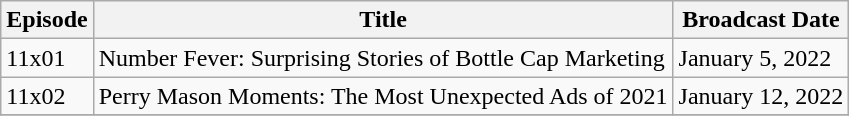<table class="wikitable sortable">
<tr>
<th>Episode</th>
<th>Title</th>
<th>Broadcast Date</th>
</tr>
<tr>
<td>11x01</td>
<td>Number Fever: Surprising Stories of Bottle Cap Marketing</td>
<td>January 5, 2022</td>
</tr>
<tr>
<td>11x02</td>
<td>Perry Mason Moments: The Most Unexpected Ads of 2021</td>
<td>January 12, 2022</td>
</tr>
<tr |->
</tr>
</table>
